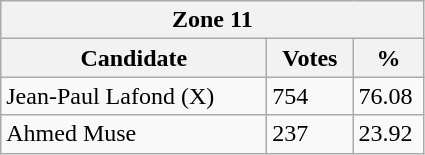<table class="wikitable">
<tr>
<th colspan="3">Zone 11</th>
</tr>
<tr>
<th style="width: 170px">Candidate</th>
<th style="width: 50px">Votes</th>
<th style="width: 40px">%</th>
</tr>
<tr>
<td>Jean-Paul Lafond (X)</td>
<td>754</td>
<td>76.08</td>
</tr>
<tr>
<td>Ahmed Muse</td>
<td>237</td>
<td>23.92</td>
</tr>
</table>
